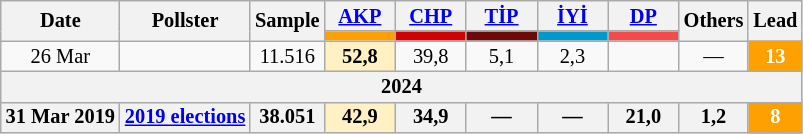<table class="wikitable mw-collapsible" style="text-align:center; font-size:85%; line-height:14px;">
<tr>
<th rowspan="2">Date</th>
<th rowspan="2">Pollster</th>
<th rowspan="2">Sample</th>
<th style="width:3em;"><a href='#'>AKP</a></th>
<th style="width:3em;"><a href='#'>CHP</a></th>
<th style="width:3em;"><a href='#'>TİP</a></th>
<th style="width:3em;"><a href='#'>İYİ</a></th>
<th style="width:3em;"><a href='#'>DP</a></th>
<th rowspan="2">Others</th>
<th rowspan="2">Lead</th>
</tr>
<tr>
<th style="background:#fda000;"></th>
<th style="background:#d40000;"></th>
<th style="background:#6C0909;"></th>
<th style="background:#0099cc;"></th>
<th style="background:#F44A4A;"></th>
</tr>
<tr>
<td>26 Mar</td>
<td></td>
<td>11.516</td>
<td style="background:#FFF1C4"><strong>52,8</strong></td>
<td>39,8</td>
<td>5,1</td>
<td>2,3</td>
<td></td>
<td>—</td>
<th style="background:#fda000; color:white;">13</th>
</tr>
<tr>
<th colspan="10">2024</th>
</tr>
<tr>
<th>31 Mar 2019</th>
<th><a href='#'>2019 elections</a></th>
<th>38.051</th>
<th style="background:#FFF1C4">42,9</th>
<th>34,9</th>
<th>—</th>
<th>—</th>
<th>21,0</th>
<th>1,2</th>
<th style="background:#fda000; color:white;">8</th>
</tr>
</table>
